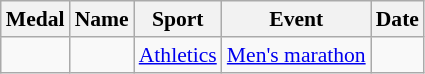<table class="wikitable sortable" style="font-size:90%">
<tr>
<th>Medal</th>
<th>Name</th>
<th>Sport</th>
<th>Event</th>
<th>Date</th>
</tr>
<tr>
<td></td>
<td></td>
<td><a href='#'>Athletics</a></td>
<td><a href='#'>Men's marathon</a></td>
<td></td>
</tr>
</table>
